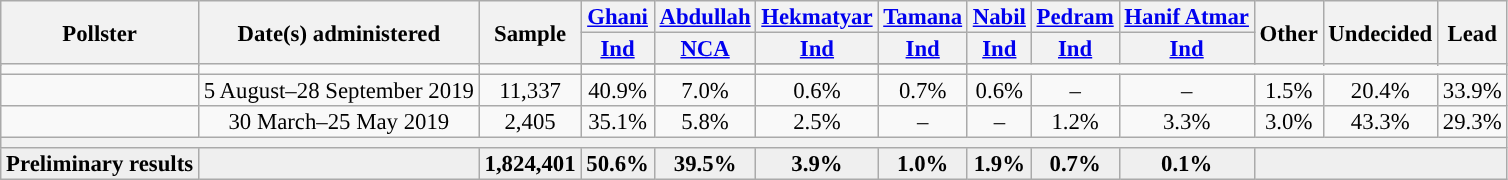<table class=wikitable style="text-align:center;font-size:95%;line-height:14px;">
<tr>
<th rowspan=3>Pollster</th>
<th rowspan=3>Date(s) administered</th>
<th rowspan=3>Sample</th>
<th><a href='#'>Ghani</a></th>
<th><a href='#'>Abdullah</a></th>
<th><a href='#'>Hekmatyar</a></th>
<th><a href='#'>Tamana</a></th>
<th><a href='#'>Nabil</a></th>
<th><a href='#'>Pedram</a></th>
<th><a href='#'>Hanif Atmar</a></th>
<th rowspan=3>Other</th>
<th rowspan=3>Undecided</th>
<th rowspan=3>Lead</th>
</tr>
<tr>
<th><a href='#'>Ind</a></th>
<th><a href='#'>NCA</a></th>
<th><a href='#'>Ind</a></th>
<th><a href='#'>Ind</a></th>
<th><a href='#'>Ind</a></th>
<th><a href='#'>Ind</a></th>
<th><a href='#'>Ind</a></th>
</tr>
<tr>
</tr>
<tr>
<td></td>
<td bgcolor=></td>
<td></td>
<td></td>
<td></td>
<td></td>
<td></td>
</tr>
<tr>
<td></td>
<td>5 August–28 September 2019</td>
<td>11,337</td>
<td>40.9%</td>
<td>7.0%</td>
<td>0.6%</td>
<td>0.7%</td>
<td>0.6%</td>
<td>–</td>
<td>–</td>
<td>1.5%</td>
<td>20.4%</td>
<td>33.9%</td>
</tr>
<tr>
<td></td>
<td>30 March–25 May 2019</td>
<td>2,405</td>
<td>35.1%</td>
<td>5.8%</td>
<td>2.5%</td>
<td>–</td>
<td>–</td>
<td>1.2%</td>
<td>3.3%</td>
<td>3.0%</td>
<td>43.3%</td>
<td>29.3%</td>
</tr>
<tr>
<th colspan=13></th>
</tr>
<tr style="background:#EFEFEF; font-weight:bold;">
<td>Preliminary results</td>
<td></td>
<td>1,824,401</td>
<td>50.6%</td>
<td>39.5%</td>
<td>3.9%</td>
<td>1.0%</td>
<td>1.9%</td>
<td>0.7%</td>
<td>0.1%</td>
<td colspan=3></td>
</tr>
</table>
